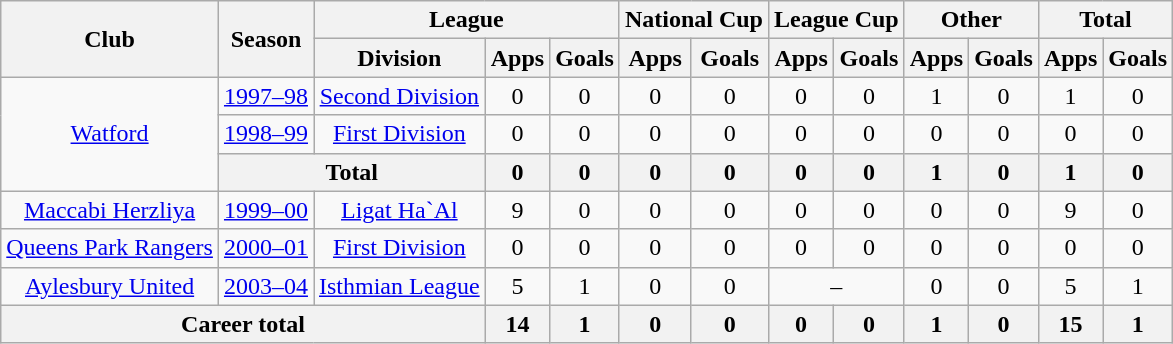<table class=wikitable style=text-align:center>
<tr>
<th rowspan=2>Club</th>
<th rowspan=2>Season</th>
<th colspan=3>League</th>
<th colspan=2>National Cup</th>
<th colspan=2>League Cup</th>
<th colspan=2>Other</th>
<th colspan=2>Total</th>
</tr>
<tr>
<th>Division</th>
<th>Apps</th>
<th>Goals</th>
<th>Apps</th>
<th>Goals</th>
<th>Apps</th>
<th>Goals</th>
<th>Apps</th>
<th>Goals</th>
<th>Apps</th>
<th>Goals</th>
</tr>
<tr>
<td rowspan="3"><a href='#'>Watford</a></td>
<td><a href='#'>1997–98</a></td>
<td><a href='#'>Second Division</a></td>
<td>0</td>
<td>0</td>
<td>0</td>
<td>0</td>
<td>0</td>
<td>0</td>
<td>1</td>
<td>0</td>
<td>1</td>
<td>0</td>
</tr>
<tr>
<td><a href='#'>1998–99</a></td>
<td><a href='#'>First Division</a></td>
<td>0</td>
<td>0</td>
<td>0</td>
<td>0</td>
<td>0</td>
<td>0</td>
<td>0</td>
<td>0</td>
<td>0</td>
<td>0</td>
</tr>
<tr>
<th colspan=2>Total</th>
<th>0</th>
<th>0</th>
<th>0</th>
<th>0</th>
<th>0</th>
<th>0</th>
<th>1</th>
<th>0</th>
<th>1</th>
<th>0</th>
</tr>
<tr>
<td><a href='#'>Maccabi Herzliya</a></td>
<td><a href='#'>1999–00</a></td>
<td><a href='#'>Ligat Ha`Al</a></td>
<td>9</td>
<td>0</td>
<td>0</td>
<td>0</td>
<td>0</td>
<td>0</td>
<td>0</td>
<td>0</td>
<td>9</td>
<td>0</td>
</tr>
<tr>
<td><a href='#'>Queens Park Rangers</a></td>
<td><a href='#'>2000–01</a></td>
<td><a href='#'>First Division</a></td>
<td>0</td>
<td>0</td>
<td>0</td>
<td>0</td>
<td>0</td>
<td>0</td>
<td>0</td>
<td>0</td>
<td>0</td>
<td>0</td>
</tr>
<tr>
<td><a href='#'>Aylesbury United</a></td>
<td><a href='#'>2003–04</a></td>
<td><a href='#'>Isthmian League</a></td>
<td>5</td>
<td>1</td>
<td>0</td>
<td>0</td>
<td colspan="2">–</td>
<td>0</td>
<td>0</td>
<td>5</td>
<td>1</td>
</tr>
<tr>
<th colspan=3>Career total</th>
<th>14</th>
<th>1</th>
<th>0</th>
<th>0</th>
<th>0</th>
<th>0</th>
<th>1</th>
<th>0</th>
<th>15</th>
<th>1</th>
</tr>
</table>
